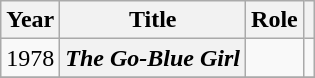<table class="wikitable plainrowheaders">
<tr>
<th scope="col">Year</th>
<th scope="col">Title</th>
<th scope="col">Role</th>
<th scope="col"></th>
</tr>
<tr>
<td>1978</td>
<th scope="row"><em>The Go-Blue Girl</em></th>
<td></td>
<td style="text-align: center;"></td>
</tr>
<tr>
</tr>
</table>
